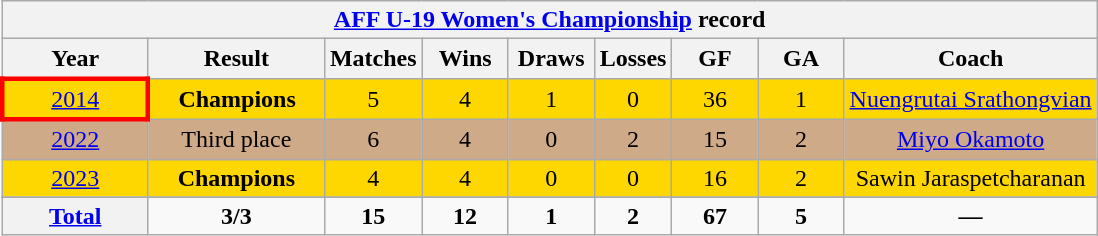<table class="wikitable" style="text-align:center">
<tr>
<th colspan=9><strong><a href='#'>AFF U-19 Women's Championship</a> record</strong></th>
</tr>
<tr>
<th width=90>Year</th>
<th width=110>Result</th>
<th>Matches</th>
<th width=50>Wins</th>
<th width=50>Draws</th>
<th>Losses</th>
<th width=50>GF</th>
<th width=50>GA</th>
<th>Coach</th>
</tr>
<tr bgcolor=gold>
<td style="border: 3px solid red"> <a href='#'>2014</a></td>
<td><strong>Champions</strong></td>
<td>5</td>
<td>4</td>
<td>1</td>
<td>0</td>
<td>36</td>
<td>1</td>
<td><a href='#'>Nuengrutai Srathongvian</a></td>
</tr>
<tr bgcolor=#CFAA88>
<td> <a href='#'>2022</a></td>
<td>Third place</td>
<td>6</td>
<td>4</td>
<td>0</td>
<td>2</td>
<td>15</td>
<td>2</td>
<td><a href='#'>Miyo Okamoto</a></td>
</tr>
<tr bgcolor=gold>
<td> <a href='#'>2023</a></td>
<td><strong>Champions</strong></td>
<td>4</td>
<td>4</td>
<td>0</td>
<td>0</td>
<td>16</td>
<td>2</td>
<td>Sawin Jaraspetcharanan</td>
</tr>
<tr>
</tr>
<tr class=sortbottom style="font-weight:bold;">
<th><a href='#'>Total</a></th>
<td>3/3</td>
<td>15</td>
<td>12</td>
<td>1</td>
<td>2</td>
<td>67</td>
<td>5</td>
<td>—</td>
</tr>
</table>
